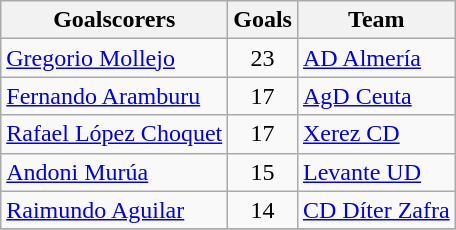<table class="wikitable sortable">
<tr>
<th>Goalscorers</th>
<th>Goals</th>
<th>Team</th>
</tr>
<tr>
<td> <a href='#'>Gregorio Mollejo</a></td>
<td style="text-align:center;">23</td>
<td><a href='#'>AD Almería</a></td>
</tr>
<tr>
<td> <a href='#'>Fernando Aramburu</a></td>
<td style="text-align:center;">17</td>
<td><a href='#'>AgD Ceuta</a></td>
</tr>
<tr>
<td> <a href='#'>Rafael López Choquet</a></td>
<td style="text-align:center;">17</td>
<td><a href='#'>Xerez CD</a></td>
</tr>
<tr>
<td> <a href='#'>Andoni Murúa</a></td>
<td style="text-align:center;">15</td>
<td><a href='#'>Levante UD</a></td>
</tr>
<tr>
<td> <a href='#'>Raimundo Aguilar</a></td>
<td style="text-align:center;">14</td>
<td><a href='#'>CD Díter Zafra</a></td>
</tr>
<tr>
</tr>
</table>
